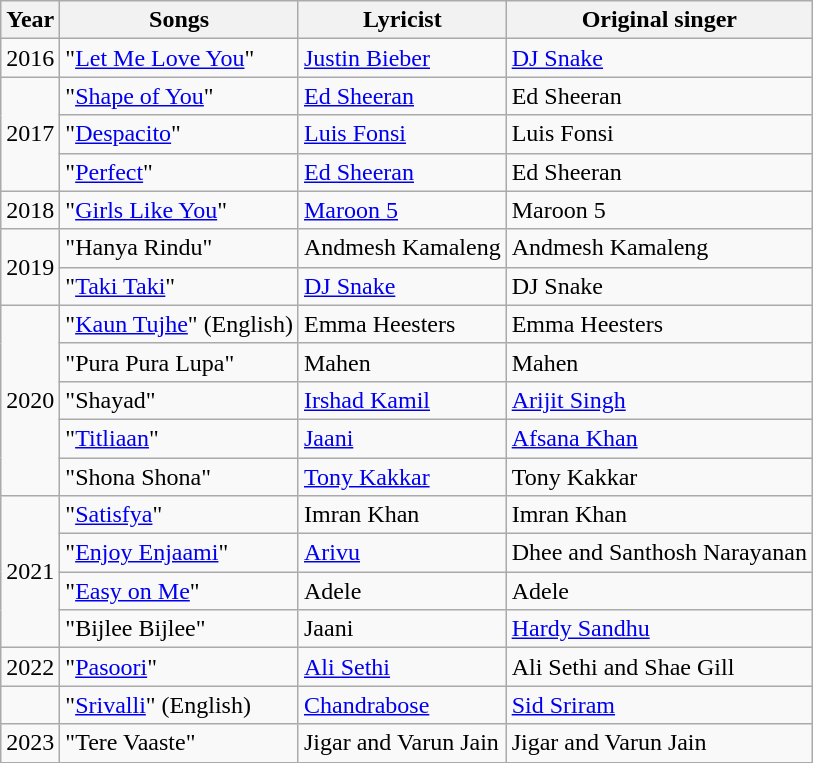<table class="wikitable sortable">
<tr>
<th>Year</th>
<th>Songs</th>
<th>Lyricist</th>
<th>Original singer</th>
</tr>
<tr>
<td>2016</td>
<td>"<a href='#'>Let Me Love You</a>"</td>
<td><a href='#'>Justin Bieber</a></td>
<td><a href='#'>DJ Snake</a></td>
</tr>
<tr>
<td rowspan="3">2017</td>
<td>"<a href='#'>Shape of You</a>"</td>
<td><a href='#'>Ed Sheeran</a></td>
<td>Ed Sheeran</td>
</tr>
<tr>
<td>"<a href='#'>Despacito</a>"</td>
<td><a href='#'>Luis Fonsi</a></td>
<td>Luis Fonsi</td>
</tr>
<tr>
<td>"<a href='#'>Perfect</a>"</td>
<td><a href='#'>Ed Sheeran</a></td>
<td>Ed Sheeran</td>
</tr>
<tr>
<td>2018</td>
<td>"<a href='#'>Girls Like You</a>"</td>
<td><a href='#'>Maroon 5</a></td>
<td>Maroon 5</td>
</tr>
<tr>
<td rowspan="2">2019</td>
<td>"Hanya Rindu"</td>
<td>Andmesh Kamaleng</td>
<td>Andmesh Kamaleng</td>
</tr>
<tr>
<td "[Taki Taki (song)>"<a href='#'>Taki Taki</a>"</td>
<td><a href='#'>DJ Snake</a></td>
<td>DJ Snake</td>
</tr>
<tr>
<td rowspan="5">2020</td>
<td>"<a href='#'>Kaun Tujhe</a>" (English)</td>
<td>Emma Heesters</td>
<td>Emma Heesters</td>
</tr>
<tr>
<td>"Pura Pura Lupa"</td>
<td>Mahen</td>
<td>Mahen</td>
</tr>
<tr>
<td>"Shayad"</td>
<td><a href='#'>Irshad Kamil</a></td>
<td><a href='#'>Arijit Singh</a></td>
</tr>
<tr>
<td>"<a href='#'>Titliaan</a>"</td>
<td [Jaani (songwriter)><a href='#'>Jaani</a></td>
<td><a href='#'>Afsana Khan</a></td>
</tr>
<tr>
<td>"Shona Shona"</td>
<td><a href='#'>Tony Kakkar</a></td>
<td>Tony Kakkar</td>
</tr>
<tr>
<td rowspan="4">2021</td>
<td>"<a href='#'>Satisfya</a>"</td>
<td [Imran Khan (singer)>Imran Khan</td>
<td>Imran Khan</td>
</tr>
<tr>
<td>"<a href='#'>Enjoy Enjaami</a>"</td>
<td><a href='#'>Arivu</a></td>
<td Arivu, [Dhee (singer)>Dhee and Santhosh Narayanan</td>
</tr>
<tr>
<td>"<a href='#'>Easy on Me</a>"</td>
<td>Adele</td>
<td>Adele</td>
</tr>
<tr>
<td>"Bijlee Bijlee"</td>
<td>Jaani</td>
<td><a href='#'>Hardy Sandhu</a></td>
</tr>
<tr>
<td>2022</td>
<td>"<a href='#'>Pasoori</a>"</td>
<td><a href='#'>Ali Sethi</a></td>
<td>Ali Sethi and Shae Gill</td>
</tr>
<tr>
<td></td>
<td>"<a href='#'>Srivalli</a>" (English)</td>
<td><a href='#'>Chandrabose</a></td>
<td><a href='#'>Sid Sriram</a></td>
</tr>
<tr>
<td>2023</td>
<td>"Tere Vaaste"</td>
<td>Jigar and Varun Jain</td>
<td>Jigar and Varun Jain</td>
</tr>
</table>
